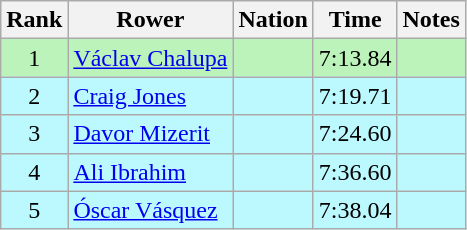<table class="wikitable sortable" style="text-align:center">
<tr>
<th>Rank</th>
<th>Rower</th>
<th>Nation</th>
<th>Time</th>
<th>Notes</th>
</tr>
<tr bgcolor=bbf3bb>
<td>1</td>
<td align=left><a href='#'>Václav Chalupa</a></td>
<td align=left></td>
<td>7:13.84</td>
<td></td>
</tr>
<tr bgcolor=bbf9ff>
<td>2</td>
<td align=left><a href='#'>Craig Jones</a></td>
<td align=left></td>
<td>7:19.71</td>
<td></td>
</tr>
<tr bgcolor=bbf9ff>
<td>3</td>
<td align=left><a href='#'>Davor Mizerit</a></td>
<td align=left></td>
<td>7:24.60</td>
<td></td>
</tr>
<tr bgcolor=bbf9ff>
<td>4</td>
<td align=left><a href='#'>Ali Ibrahim</a></td>
<td align=left></td>
<td>7:36.60</td>
<td></td>
</tr>
<tr bgcolor=bbf9ff>
<td>5</td>
<td align=left><a href='#'>Óscar Vásquez</a></td>
<td align=left></td>
<td>7:38.04</td>
<td></td>
</tr>
</table>
